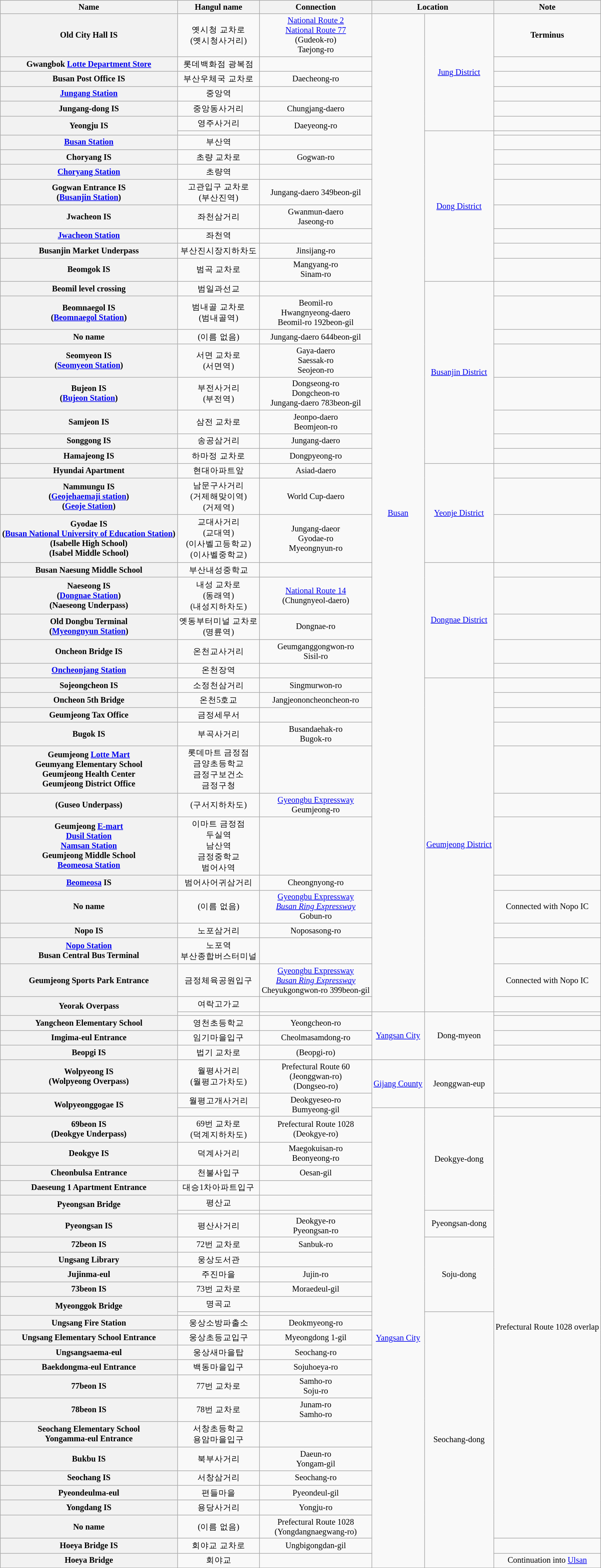<table class="wikitable" style="font-size: 85%; text-align: center;">
<tr>
<th>Name </th>
<th>Hangul name</th>
<th>Connection</th>
<th colspan="2">Location</th>
<th>Note</th>
</tr>
<tr>
<th>Old City Hall IS</th>
<td>옛시청 교차로<br>(옛시청사거리)</td>
<td><a href='#'>National Route 2</a><br><a href='#'>National Route 77</a><br>(Gudeok-ro)<br>Taejong-ro</td>
<td rowspan=44><a href='#'>Busan</a></td>
<td rowspan=6><a href='#'>Jung District</a></td>
<td><strong>Terminus</strong></td>
</tr>
<tr>
<th>Gwangbok <a href='#'>Lotte Department Store</a></th>
<td>롯데백화점 광복점</td>
<td></td>
<td></td>
</tr>
<tr>
<th>Busan Post Office IS</th>
<td>부산우체국 교차로</td>
<td>Daecheong-ro</td>
<td></td>
</tr>
<tr>
<th><a href='#'>Jungang Station</a></th>
<td>중앙역</td>
<td></td>
<td></td>
</tr>
<tr>
<th>Jungang-dong IS</th>
<td>중앙동사거리</td>
<td>Chungjang-daero</td>
<td></td>
</tr>
<tr>
<th rowspan=2>Yeongju IS</th>
<td>영주사거리</td>
<td rowspan=2>Daeyeong-ro</td>
<td></td>
</tr>
<tr>
<td></td>
<td rowspan=9><a href='#'>Dong District</a></td>
<td></td>
</tr>
<tr>
<th><a href='#'>Busan Station</a></th>
<td>부산역</td>
<td></td>
<td></td>
</tr>
<tr>
<th>Choryang IS</th>
<td>초량 교차로</td>
<td>Gogwan-ro</td>
<td></td>
</tr>
<tr>
<th><a href='#'>Choryang Station</a></th>
<td>초량역</td>
<td></td>
<td></td>
</tr>
<tr>
<th>Gogwan Entrance IS<br>(<a href='#'>Busanjin Station</a>)</th>
<td>고관입구 교차로<br>(부산진역)</td>
<td>Jungang-daero 349beon-gil</td>
<td></td>
</tr>
<tr>
<th>Jwacheon IS</th>
<td>좌천삼거리</td>
<td>Gwanmun-daero<br>Jaseong-ro</td>
<td></td>
</tr>
<tr>
<th><a href='#'>Jwacheon Station</a></th>
<td>좌천역</td>
<td></td>
<td></td>
</tr>
<tr>
<th>Busanjin Market Underpass</th>
<td>부산진시장지하차도</td>
<td>Jinsijang-ro</td>
<td></td>
</tr>
<tr>
<th>Beomgok IS</th>
<td>범곡 교차로</td>
<td>Mangyang-ro<br>Sinam-ro</td>
<td></td>
</tr>
<tr>
<th>Beomil level crossing</th>
<td>범일과선교</td>
<td></td>
<td rowspan=8><a href='#'>Busanjin District</a></td>
<td></td>
</tr>
<tr>
<th>Beomnaegol IS<br>(<a href='#'>Beomnaegol Station</a>)</th>
<td>범내골 교차로<br>(범내골역)</td>
<td>Beomil-ro<br>Hwangnyeong-daero<br>Beomil-ro 192beon-gil</td>
<td></td>
</tr>
<tr>
<th>No name</th>
<td>(이름 없음)</td>
<td>Jungang-daero 644beon-gil</td>
<td></td>
</tr>
<tr>
<th>Seomyeon IS<br>(<a href='#'>Seomyeon Station</a>)</th>
<td>서면 교차로<br>(서면역)</td>
<td>Gaya-daero<br>Saessak-ro<br>Seojeon-ro</td>
<td></td>
</tr>
<tr>
<th>Bujeon IS<br>(<a href='#'>Bujeon Station</a>)</th>
<td>부전사거리<br>(부전역)</td>
<td>Dongseong-ro<br>Dongcheon-ro<br>Jungang-daero 783beon-gil</td>
<td></td>
</tr>
<tr>
<th>Samjeon IS</th>
<td>삼전 교차로</td>
<td>Jeonpo-daero<br>Beomjeon-ro</td>
<td></td>
</tr>
<tr>
<th>Songgong IS</th>
<td>송공삼거리</td>
<td>Jungang-daero</td>
<td></td>
</tr>
<tr>
<th>Hamajeong IS</th>
<td>하마정 교차로</td>
<td>Dongpyeong-ro</td>
<td></td>
</tr>
<tr>
<th>Hyundai Apartment</th>
<td>현대아파트앞</td>
<td>Asiad-daero</td>
<td rowspan=3><a href='#'>Yeonje District</a></td>
<td></td>
</tr>
<tr>
<th>Nammungu IS<br>(<a href='#'>Geojehaemaji station</a>)<br>(<a href='#'>Geoje Station</a>)</th>
<td>남문구사거리<br>(거제해맞이역)<br>(거제역)</td>
<td>World Cup-daero</td>
<td></td>
</tr>
<tr>
<th>Gyodae IS<br>(<a href='#'>Busan National University of Education Station</a>)<br>(Isabelle High School)<br>(Isabel Middle School)</th>
<td>교대사거리<br>(교대역)<br>(이사벨고등학교)<br>(이사벨중학교)</td>
<td>Jungang-daeor<br>Gyodae-ro<br>Myeongnyun-ro</td>
<td></td>
</tr>
<tr>
<th>Busan Naesung Middle School</th>
<td>부산내성중학교</td>
<td></td>
<td rowspan=5><a href='#'>Dongnae District</a></td>
<td></td>
</tr>
<tr>
<th>Naeseong IS<br>(<a href='#'>Dongnae Station</a>)<br>(Naeseong Underpass)</th>
<td>내성 교차로<br>(동래역)<br>(내성지하차도)</td>
<td><a href='#'>National Route 14</a><br>(Chungnyeol-daero)</td>
<td></td>
</tr>
<tr>
<th>Old Dongbu Terminal<br>(<a href='#'>Myeongnyun Station</a>)</th>
<td>옛동부터미널 교차로<br>(명륜역)</td>
<td>Dongnae-ro</td>
<td></td>
</tr>
<tr>
<th>Oncheon Bridge IS</th>
<td>온천교사거리</td>
<td>Geumganggongwon-ro<br>Sisil-ro</td>
<td></td>
</tr>
<tr>
<th><a href='#'>Oncheonjang Station</a></th>
<td>온천장역</td>
<td></td>
<td></td>
</tr>
<tr>
<th>Sojeongcheon IS</th>
<td>소정천삼거리</td>
<td>Singmurwon-ro</td>
<td rowspan=13><a href='#'>Geumjeong District</a></td>
<td></td>
</tr>
<tr>
<th>Oncheon 5th Bridge</th>
<td>온천5호교</td>
<td>Jangjeononcheoncheon-ro</td>
<td></td>
</tr>
<tr>
<th>Geumjeong Tax Office</th>
<td>금정세무서</td>
<td></td>
<td></td>
</tr>
<tr>
<th>Bugok IS</th>
<td>부곡사거리</td>
<td>Busandaehak-ro<br>Bugok-ro</td>
<td></td>
</tr>
<tr>
<th>Geumjeong <a href='#'>Lotte Mart</a><br>Geumyang Elementary School<br>Geumjeong Health Center<br>Geumjeong District Office</th>
<td>롯데마트 금정점<br>금양초등학교<br>금정구보건소<br>금정구청</td>
<td></td>
<td></td>
</tr>
<tr>
<th>(Guseo Underpass)</th>
<td>(구서지하차도)</td>
<td><a href='#'>Gyeongbu Expressway</a><br>Geumjeong-ro</td>
<td></td>
</tr>
<tr>
<th>Geumjeong <a href='#'>E-mart</a><br><a href='#'>Dusil Station</a><br><a href='#'>Namsan Station</a><br>Geumjeong Middle School<br><a href='#'>Beomeosa Station</a></th>
<td>이마트 금정점<br>두실역<br>남산역<br>금정중학교<br>범어사역</td>
<td></td>
<td></td>
</tr>
<tr>
<th><a href='#'>Beomeosa</a> IS</th>
<td>범어사어귀삼거리</td>
<td>Cheongnyong-ro</td>
<td></td>
</tr>
<tr>
<th>No name</th>
<td>(이름 없음)</td>
<td><a href='#'>Gyeongbu Expressway</a><br><em><a href='#'>Busan Ring Expressway</a></em><br>Gobun-ro</td>
<td>Connected with Nopo IC</td>
</tr>
<tr>
<th>Nopo IS</th>
<td>노포삼거리</td>
<td>Noposasong-ro</td>
<td></td>
</tr>
<tr>
<th><a href='#'>Nopo Station</a><br>Busan Central Bus Terminal</th>
<td>노포역<br>부산종합버스터미널</td>
<td></td>
<td></td>
</tr>
<tr>
<th>Geumjeong Sports Park Entrance</th>
<td>금정체육공원입구</td>
<td><a href='#'>Gyeongbu Expressway</a><br><em><a href='#'>Busan Ring Expressway</a></em><br>Cheyukgongwon-ro 399beon-gil</td>
<td>Connected with Nopo IC</td>
</tr>
<tr>
<th rowspan=2>Yeorak Overpass</th>
<td>여락고가교</td>
<td></td>
<td></td>
</tr>
<tr>
<td></td>
<td></td>
<td rowspan=4><a href='#'>Yangsan City</a></td>
<td rowspan=4>Dong-myeon</td>
<td></td>
</tr>
<tr>
<th>Yangcheon Elementary School</th>
<td>영천초등학교</td>
<td>Yeongcheon-ro</td>
<td></td>
</tr>
<tr>
<th>Imgima-eul Entrance</th>
<td>임기마을입구</td>
<td>Cheolmasamdong-ro</td>
<td></td>
</tr>
<tr>
<th>Beopgi IS</th>
<td>법기 교차로</td>
<td>(Beopgi-ro)</td>
<td></td>
</tr>
<tr>
<th>Wolpyeong IS<br>(Wolpyeong Overpass)</th>
<td>월평사거리<br>(월평고가차도)</td>
<td>Prefectural Route 60<br>(Jeonggwan-ro)<br>(Dongseo-ro)</td>
<td rowspan=2><a href='#'>Gijang County</a></td>
<td rowspan=2>Jeonggwan-eup</td>
<td></td>
</tr>
<tr>
<th rowspan=2>Wolpyeonggogae IS</th>
<td>월평고개사거리</td>
<td rowspan=2>Deokgyeseo-ro<br>Bumyeong-gil</td>
<td></td>
</tr>
<tr>
<td></td>
<td rowspan=28><a href='#'>Yangsan City</a></td>
<td rowspan=6>Deokgye-dong</td>
<td></td>
</tr>
<tr>
<th>69beon IS<br>(Deokgye Underpass)</th>
<td>69번 교차로<br>(덕계지하차도)</td>
<td>Prefectural Route 1028<br>(Deokgye-ro)</td>
<td rowspan=25>Prefectural Route 1028 overlap</td>
</tr>
<tr>
<th>Deokgye IS</th>
<td>덕계사거리</td>
<td>Maegokuisan-ro<br>Beonyeong-ro</td>
</tr>
<tr>
<th>Cheonbulsa Entrance</th>
<td>천불사입구</td>
<td>Oesan-gil</td>
</tr>
<tr>
<th>Daeseung 1 Apartment Entrance</th>
<td>대승1차아파트입구</td>
<td></td>
</tr>
<tr>
<th rowspan=2>Pyeongsan Bridge</th>
<td>평산교</td>
<td></td>
</tr>
<tr>
<td></td>
<td></td>
<td rowspan=2>Pyeongsan-dong</td>
</tr>
<tr>
<th>Pyeongsan IS</th>
<td>평산사거리</td>
<td>Deokgye-ro<br>Pyeongsan-ro</td>
</tr>
<tr>
<th>72beon IS</th>
<td>72번 교차로</td>
<td>Sanbuk-ro</td>
<td rowspan=5>Soju-dong</td>
</tr>
<tr>
<th>Ungsang Library</th>
<td>웅상도서관</td>
<td></td>
</tr>
<tr>
<th>Jujinma-eul</th>
<td>주진마을</td>
<td>Jujin-ro</td>
</tr>
<tr>
<th>73beon IS</th>
<td>73번 교차로</td>
<td>Moraedeul-gil</td>
</tr>
<tr>
<th rowspan=2>Myeonggok Bridge</th>
<td>명곡교</td>
<td></td>
</tr>
<tr>
<td></td>
<td></td>
<td rowspan=15>Seochang-dong</td>
</tr>
<tr>
<th>Ungsang Fire Station</th>
<td>웅상소방파출소</td>
<td>Deokmyeong-ro</td>
</tr>
<tr>
<th>Ungsang Elementary School Entrance</th>
<td>웅상초등교입구</td>
<td>Myeongdong 1-gil</td>
</tr>
<tr>
<th>Ungsangsaema-eul</th>
<td>웅상새마을탑</td>
<td>Seochang-ro</td>
</tr>
<tr>
<th>Baekdongma-eul Entrance</th>
<td>백동마을입구</td>
<td>Sojuhoeya-ro</td>
</tr>
<tr>
<th>77beon IS</th>
<td>77번 교차로</td>
<td>Samho-ro<br>Soju-ro</td>
</tr>
<tr>
<th>78beon IS</th>
<td>78번 교차로</td>
<td>Junam-ro<br>Samho-ro</td>
</tr>
<tr>
<th>Seochang Elementary School<br>Yongamma-eul Entrance</th>
<td>서창초등학교<br>용암마을입구</td>
<td></td>
</tr>
<tr>
<th>Bukbu IS</th>
<td>북부사거리</td>
<td>Daeun-ro<br>Yongam-gil</td>
</tr>
<tr>
<th>Seochang IS</th>
<td>서창삼거리</td>
<td>Seochang-ro</td>
</tr>
<tr>
<th>Pyeondeulma-eul</th>
<td>편들마을</td>
<td>Pyeondeul-gil</td>
</tr>
<tr>
<th>Yongdang IS</th>
<td>용당사거리</td>
<td>Yongju-ro</td>
</tr>
<tr>
<th>No name</th>
<td>(이름 없음)</td>
<td>Prefectural Route 1028<br>(Yongdangnaegwang-ro)</td>
</tr>
<tr>
<th>Hoeya Bridge IS</th>
<td>회야교 교차로</td>
<td>Ungbigongdan-gil</td>
<td></td>
</tr>
<tr>
<th>Hoeya Bridge</th>
<td>회야교</td>
<td></td>
<td>Continuation into <a href='#'>Ulsan</a></td>
</tr>
<tr>
</tr>
</table>
